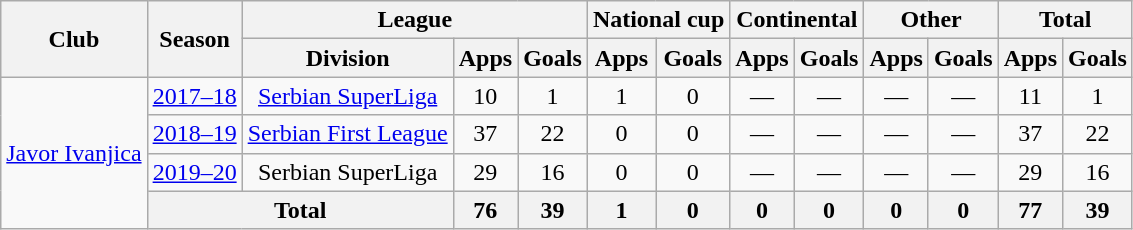<table class="wikitable" style="text-align:center">
<tr>
<th rowspan="2">Club</th>
<th rowspan="2">Season</th>
<th colspan="3">League</th>
<th colspan="2">National cup</th>
<th colspan="2">Continental</th>
<th colspan="2">Other</th>
<th colspan="2">Total</th>
</tr>
<tr>
<th>Division</th>
<th>Apps</th>
<th>Goals</th>
<th>Apps</th>
<th>Goals</th>
<th>Apps</th>
<th>Goals</th>
<th>Apps</th>
<th>Goals</th>
<th>Apps</th>
<th>Goals</th>
</tr>
<tr>
<td rowspan="4"><a href='#'>Javor Ivanjica</a></td>
<td><a href='#'>2017–18</a></td>
<td><a href='#'>Serbian SuperLiga</a></td>
<td>10</td>
<td>1</td>
<td>1</td>
<td>0</td>
<td>—</td>
<td>—</td>
<td>—</td>
<td>—</td>
<td>11</td>
<td>1</td>
</tr>
<tr>
<td><a href='#'>2018–19</a></td>
<td><a href='#'>Serbian First League</a></td>
<td>37</td>
<td>22</td>
<td>0</td>
<td>0</td>
<td>—</td>
<td>—</td>
<td>—</td>
<td>—</td>
<td>37</td>
<td>22</td>
</tr>
<tr>
<td><a href='#'>2019–20</a></td>
<td>Serbian SuperLiga</td>
<td>29</td>
<td>16</td>
<td>0</td>
<td>0</td>
<td>—</td>
<td>—</td>
<td>—</td>
<td>—</td>
<td>29</td>
<td>16</td>
</tr>
<tr>
<th colspan="2">Total</th>
<th>76</th>
<th>39</th>
<th>1</th>
<th>0</th>
<th>0</th>
<th>0</th>
<th>0</th>
<th>0</th>
<th>77</th>
<th>39</th>
</tr>
</table>
